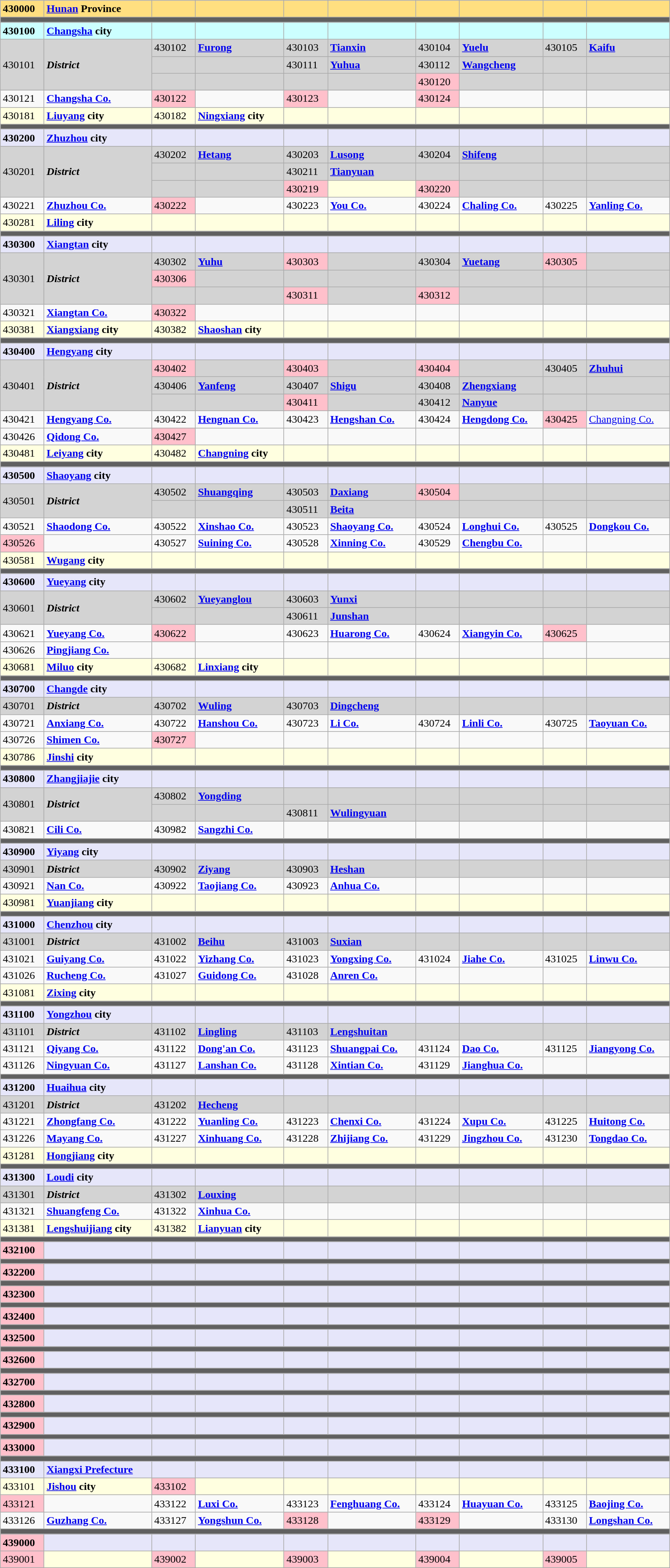<table class="wikitable" align="center" width="1000">
<tr ---- style="background:#FFDF80">
<td><strong>430000</strong></td>
<td><strong><a href='#'>Hunan</a> Province</strong><br></td>
<td></td>
<td></td>
<td></td>
<td></td>
<td></td>
<td></td>
<td></td>
<td></td>
</tr>
<tr style="background:#606060; height:2pt">
<td colspan="10"></td>
</tr>
<tr ---- style="background:#CCFFFF">
<td><strong>430100</strong></td>
<td><strong><a href='#'>Changsha</a> city</strong><br></td>
<td></td>
<td></td>
<td></td>
<td></td>
<td></td>
<td></td>
<td></td>
<td></td>
</tr>
<tr ---- style="background:#D3D3D3">
<td rowspan="3">430101</td>
<td rowspan="3"><strong><em>District</em></strong><br></td>
<td>430102</td>
<td><a href='#'><strong>Furong</strong></a><br></td>
<td>430103</td>
<td><a href='#'><strong>Tianxin</strong></a><br></td>
<td>430104</td>
<td><a href='#'><strong>Yuelu</strong></a><br></td>
<td>430105</td>
<td><a href='#'><strong>Kaifu</strong></a><br></td>
</tr>
<tr ---- style="background:#D3D3D3">
<td></td>
<td></td>
<td>430111</td>
<td><a href='#'><strong>Yuhua</strong></a><br></td>
<td>430112</td>
<td><a href='#'><strong>Wangcheng</strong></a><br></td>
<td></td>
<td></td>
</tr>
<tr ---- style="background:#D3D3D3">
<td></td>
<td></td>
<td></td>
<td></td>
<td bgcolor="#FFC0CB">430120</td>
<td><br></td>
<td></td>
<td></td>
</tr>
<tr ---->
<td>430121</td>
<td><a href='#'><strong>Changsha Co.</strong></a><br></td>
<td bgcolor="#FFC0CB">430122</td>
<td><br></td>
<td bgcolor="#FFC0CB">430123</td>
<td><br></td>
<td bgcolor="#FFC0CB">430124</td>
<td><br></td>
<td></td>
<td></td>
</tr>
<tr ---- style="background:lightyellow">
<td>430181</td>
<td><strong><a href='#'>Liuyang</a> city</strong><br></td>
<td>430182</td>
<td><strong><a href='#'>Ningxiang</a> city</strong><br></td>
<td></td>
<td></td>
<td></td>
<td></td>
<td></td>
<td></td>
</tr>
<tr style="background:#606060; height:2pt">
<td colspan="10"></td>
</tr>
<tr ---- style="background:#E6E6FA">
<td><strong>430200</strong></td>
<td><strong><a href='#'>Zhuzhou</a> city</strong><br></td>
<td></td>
<td></td>
<td></td>
<td></td>
<td></td>
<td></td>
<td></td>
<td></td>
</tr>
<tr ---- style="background:#D3D3D3">
<td rowspan="3">430201</td>
<td rowspan="3"><strong><em>District</em></strong><br></td>
<td>430202</td>
<td><a href='#'><strong>Hetang</strong></a><br></td>
<td>430203</td>
<td><a href='#'><strong>Lusong</strong></a><br></td>
<td>430204</td>
<td><a href='#'><strong>Shifeng</strong></a><br></td>
<td></td>
<td></td>
</tr>
<tr ---- style="background:#D3D3D3">
<td></td>
<td></td>
<td>430211</td>
<td><a href='#'><strong>Tianyuan</strong></a><br></td>
<td></td>
<td></td>
<td></td>
<td></td>
</tr>
<tr ---- style="background:#D3D3D3">
<td></td>
<td></td>
<td bgcolor="#FFC0CB">430219</td>
<td style="background:lightyellow"><br></td>
<td bgcolor="#FFC0CB">430220</td>
<td><br></td>
<td></td>
<td></td>
</tr>
<tr ---->
<td>430221</td>
<td><a href='#'><strong>Zhuzhou Co.</strong></a><br></td>
<td bgcolor="#FFC0CB">430222</td>
<td><br></td>
<td>430223</td>
<td><a href='#'><strong>You Co.</strong></a><br></td>
<td>430224</td>
<td><a href='#'><strong>Chaling Co.</strong></a><br></td>
<td>430225</td>
<td><a href='#'><strong>Yanling Co.</strong></a><br></td>
</tr>
<tr ---- style="background:lightyellow">
<td>430281</td>
<td><strong><a href='#'>Liling</a> city</strong><br></td>
<td></td>
<td></td>
<td></td>
<td></td>
<td></td>
<td></td>
<td></td>
<td></td>
</tr>
<tr style="background:#606060; height:2pt">
<td colspan="10"></td>
</tr>
<tr ---- style="background:#E6E6FA">
<td><strong>430300</strong></td>
<td><strong><a href='#'>Xiangtan</a> city</strong><br></td>
<td></td>
<td></td>
<td></td>
<td></td>
<td></td>
<td></td>
<td></td>
<td></td>
</tr>
<tr ---- style="background:#D3D3D3">
<td rowspan="3">430301</td>
<td rowspan="3"><strong><em>District</em></strong><br></td>
<td>430302</td>
<td><a href='#'><strong>Yuhu</strong></a><br></td>
<td bgcolor="#FFC0CB">430303</td>
<td><br></td>
<td>430304</td>
<td><a href='#'><strong>Yuetang</strong></a><br></td>
<td bgcolor="#FFC0CB">430305</td>
<td><br></td>
</tr>
<tr ---- style="background:#D3D3D3">
<td bgcolor="#FFC0CB">430306</td>
<td><br></td>
<td></td>
<td></td>
<td></td>
<td></td>
<td></td>
<td></td>
</tr>
<tr ---- style="background:#D3D3D3">
<td></td>
<td></td>
<td bgcolor="#FFC0CB">430311</td>
<td><br></td>
<td bgcolor="#FFC0CB">430312</td>
<td><br></td>
<td></td>
<td></td>
</tr>
<tr ---->
<td>430321</td>
<td><a href='#'><strong>Xiangtan Co.</strong></a><br></td>
<td bgcolor="#FFC0CB">430322</td>
<td><br></td>
<td></td>
<td></td>
<td></td>
<td></td>
<td></td>
<td></td>
</tr>
<tr ---- style="background:lightyellow">
<td>430381</td>
<td><strong><a href='#'>Xiangxiang</a> city</strong><br></td>
<td>430382</td>
<td><strong><a href='#'>Shaoshan</a> city</strong><br></td>
<td></td>
<td></td>
<td></td>
<td></td>
<td></td>
<td></td>
</tr>
<tr style="background:#606060; height:2pt">
<td colspan="10"></td>
</tr>
<tr ---- style="background:#E6E6FA">
<td><strong>430400</strong></td>
<td><strong><a href='#'>Hengyang</a> city</strong><br></td>
<td></td>
<td></td>
<td></td>
<td></td>
<td></td>
<td></td>
<td></td>
<td></td>
</tr>
<tr ---- style="background:#D3D3D3">
<td rowspan="3">430401</td>
<td rowspan="3"><strong><em>District</em></strong><br></td>
<td bgcolor="#FFC0CB">430402</td>
<td><br></td>
<td bgcolor="#FFC0CB">430403</td>
<td><br></td>
<td bgcolor="#FFC0CB">430404</td>
<td><br></td>
<td>430405</td>
<td><a href='#'><strong>Zhuhui</strong></a><br></td>
</tr>
<tr ---- style="background:#D3D3D3">
<td>430406</td>
<td><a href='#'><strong>Yanfeng</strong></a><br></td>
<td>430407</td>
<td><a href='#'><strong>Shigu</strong></a><br></td>
<td>430408</td>
<td><a href='#'><strong>Zhengxiang</strong></a><br></td>
<td></td>
<td></td>
</tr>
<tr ---- style="background:#D3D3D3">
<td></td>
<td></td>
<td bgcolor="#FFC0CB">430411</td>
<td><br></td>
<td>430412</td>
<td><a href='#'><strong>Nanyue</strong></a><br></td>
<td></td>
<td></td>
</tr>
<tr ---->
<td>430421</td>
<td><a href='#'><strong>Hengyang Co.</strong></a><br></td>
<td>430422</td>
<td><a href='#'><strong>Hengnan Co.</strong></a><br></td>
<td>430423</td>
<td><a href='#'><strong>Hengshan Co.</strong></a><br></td>
<td>430424</td>
<td><a href='#'><strong>Hengdong Co.</strong></a><br></td>
<td bgcolor="#FFC0CB">430425</td>
<td><a href='#'>Changning Co.</a><br></td>
</tr>
<tr ---->
<td>430426</td>
<td><a href='#'><strong>Qidong Co.</strong></a><br></td>
<td bgcolor="#FFC0CB">430427</td>
<td><br></td>
<td></td>
<td></td>
<td></td>
<td></td>
<td></td>
<td></td>
</tr>
<tr ---- style="background:lightyellow">
<td>430481</td>
<td><strong><a href='#'>Leiyang</a> city</strong><br></td>
<td>430482</td>
<td><strong><a href='#'>Changning</a> city</strong><br></td>
<td></td>
<td></td>
<td></td>
<td></td>
<td></td>
<td></td>
</tr>
<tr style="background:#606060; height:2pt">
<td colspan="10"></td>
</tr>
<tr ---- style="background:#E6E6FA">
<td><strong>430500</strong></td>
<td><strong><a href='#'>Shaoyang</a> city</strong><br></td>
<td></td>
<td></td>
<td></td>
<td></td>
<td></td>
<td></td>
<td></td>
<td></td>
</tr>
<tr ---- style="background:#D3D3D3">
<td rowspan="2">430501</td>
<td rowspan="2"><strong><em>District</em></strong><br></td>
<td>430502</td>
<td><a href='#'><strong>Shuangqing</strong></a><br></td>
<td>430503</td>
<td><a href='#'><strong>Daxiang</strong></a><br></td>
<td bgcolor="#FFC0CB">430504</td>
<td><br></td>
<td></td>
<td></td>
</tr>
<tr ---- style="background:#D3D3D3">
<td></td>
<td></td>
<td>430511</td>
<td><a href='#'><strong>Beita</strong></a><br></td>
<td></td>
<td></td>
<td></td>
<td></td>
</tr>
<tr ---->
<td>430521</td>
<td><a href='#'><strong>Shaodong Co.</strong></a><br></td>
<td>430522</td>
<td><a href='#'><strong>Xinshao Co.</strong></a><br></td>
<td>430523</td>
<td><a href='#'><strong>Shaoyang Co.</strong></a><br></td>
<td>430524</td>
<td><a href='#'><strong>Longhui Co.</strong></a><br></td>
<td>430525</td>
<td><a href='#'><strong>Dongkou Co.</strong></a><br></td>
</tr>
<tr ---->
<td bgcolor="#FFC0CB">430526</td>
<td><br></td>
<td>430527</td>
<td><a href='#'><strong>Suining Co.</strong></a><br></td>
<td>430528</td>
<td><a href='#'><strong>Xinning Co.</strong></a><br></td>
<td>430529</td>
<td><a href='#'><strong>Chengbu Co.</strong></a><br></td>
<td></td>
<td></td>
</tr>
<tr ---- style="background:lightyellow">
<td>430581</td>
<td><strong><a href='#'>Wugang</a> city</strong><br></td>
<td></td>
<td></td>
<td></td>
<td></td>
<td></td>
<td></td>
<td></td>
<td></td>
</tr>
<tr style="background:#606060; height:2pt">
<td colspan="10"></td>
</tr>
<tr ---- style="background:#E6E6FA">
<td><strong>430600</strong></td>
<td><strong><a href='#'>Yueyang</a> city</strong><br></td>
<td></td>
<td></td>
<td></td>
<td></td>
<td></td>
<td></td>
<td></td>
<td></td>
</tr>
<tr ---- style="background:#D3D3D3">
<td rowspan="2">430601</td>
<td rowspan="2"><strong><em>District</em></strong><br></td>
<td>430602</td>
<td><a href='#'><strong>Yueyanglou</strong></a><br></td>
<td>430603</td>
<td><a href='#'><strong>Yunxi</strong></a><br></td>
<td></td>
<td></td>
<td></td>
<td></td>
</tr>
<tr ---- style="background:#D3D3D3">
<td></td>
<td></td>
<td>430611</td>
<td><a href='#'><strong>Junshan</strong></a><br></td>
<td></td>
<td></td>
<td></td>
<td></td>
</tr>
<tr ---->
<td>430621</td>
<td><a href='#'><strong>Yueyang Co.</strong></a><br></td>
<td bgcolor="#FFC0CB">430622</td>
<td><br></td>
<td>430623</td>
<td><a href='#'><strong>Huarong Co.</strong></a><br></td>
<td>430624</td>
<td><a href='#'><strong>Xiangyin Co.</strong></a><br></td>
<td bgcolor="#FFC0CB">430625</td>
<td><br></td>
</tr>
<tr ---->
<td>430626</td>
<td><a href='#'><strong>Pingjiang Co.</strong></a><br></td>
<td></td>
<td></td>
<td></td>
<td></td>
<td></td>
<td></td>
<td></td>
<td></td>
</tr>
<tr ---- style="background:lightyellow">
<td>430681</td>
<td><strong><a href='#'>Miluo</a> city</strong><br></td>
<td>430682</td>
<td><strong><a href='#'>Linxiang</a> city</strong><br></td>
<td></td>
<td></td>
<td></td>
<td></td>
<td></td>
<td></td>
</tr>
<tr style="background:#606060; height:2pt">
<td colspan="10"></td>
</tr>
<tr ---- style="background:#E6E6FA">
<td><strong>430700</strong></td>
<td><strong><a href='#'>Changde</a> city</strong><br></td>
<td></td>
<td></td>
<td></td>
<td></td>
<td></td>
<td></td>
<td></td>
<td></td>
</tr>
<tr ---- style="background:#D3D3D3">
<td>430701</td>
<td><strong><em>District</em></strong><br></td>
<td>430702</td>
<td><a href='#'><strong>Wuling</strong></a><br></td>
<td>430703</td>
<td><a href='#'><strong>Dingcheng</strong></a><br></td>
<td></td>
<td></td>
<td></td>
<td></td>
</tr>
<tr ---->
<td>430721</td>
<td><a href='#'><strong>Anxiang Co.</strong></a><br></td>
<td>430722</td>
<td><a href='#'><strong>Hanshou Co.</strong></a><br></td>
<td>430723</td>
<td><a href='#'><strong>Li Co.</strong></a><br></td>
<td>430724</td>
<td><a href='#'><strong>Linli Co.</strong></a><br></td>
<td>430725</td>
<td><a href='#'><strong>Taoyuan Co.</strong></a><br></td>
</tr>
<tr ---->
<td>430726</td>
<td><a href='#'><strong>Shimen Co.</strong></a><br></td>
<td bgcolor="#FFC0CB">430727</td>
<td><br></td>
<td></td>
<td></td>
<td></td>
<td></td>
<td></td>
<td></td>
</tr>
<tr ---- style="background:lightyellow">
<td>430786</td>
<td><strong><a href='#'>Jinshi</a> city</strong><br></td>
<td></td>
<td></td>
<td></td>
<td></td>
<td></td>
<td></td>
<td></td>
<td></td>
</tr>
<tr style="background:#606060; height:2pt">
<td colspan="10"></td>
</tr>
<tr ---- style="background:#E6E6FA">
<td><strong>430800</strong></td>
<td><strong><a href='#'>Zhangjiajie</a> city</strong><br></td>
<td></td>
<td></td>
<td></td>
<td></td>
<td></td>
<td></td>
<td></td>
<td></td>
</tr>
<tr ---- style="background:#D3D3D3">
<td rowspan="2">430801</td>
<td rowspan="2"><strong><em>District</em></strong><br></td>
<td>430802</td>
<td><a href='#'><strong>Yongding</strong></a><br></td>
<td></td>
<td></td>
<td></td>
<td></td>
<td></td>
<td></td>
</tr>
<tr ---- style="background:#D3D3D3">
<td></td>
<td></td>
<td>430811</td>
<td><a href='#'><strong>Wulingyuan</strong></a><br></td>
<td></td>
<td></td>
<td></td>
<td></td>
</tr>
<tr ---->
<td>430821</td>
<td><a href='#'><strong>Cili Co.</strong></a><br></td>
<td>430982</td>
<td><a href='#'><strong>Sangzhi Co.</strong></a><br></td>
<td></td>
<td></td>
<td></td>
<td></td>
<td></td>
<td></td>
</tr>
<tr style="background:#606060; height:2pt">
<td colspan="10"></td>
</tr>
<tr ---- style="background:#E6E6FA">
<td><strong>430900</strong></td>
<td><strong><a href='#'>Yiyang</a> city</strong><br></td>
<td></td>
<td></td>
<td></td>
<td></td>
<td></td>
<td></td>
<td></td>
<td></td>
</tr>
<tr ---- style="background:#D3D3D3">
<td>430901</td>
<td><strong><em>District</em></strong><br></td>
<td>430902</td>
<td><a href='#'><strong>Ziyang</strong></a><br></td>
<td>430903</td>
<td><a href='#'><strong>Heshan</strong></a><br></td>
<td></td>
<td></td>
<td></td>
<td></td>
</tr>
<tr ---->
<td>430921</td>
<td><a href='#'><strong>Nan Co.</strong></a><br></td>
<td>430922</td>
<td><a href='#'><strong>Taojiang Co.</strong></a><br></td>
<td>430923</td>
<td><a href='#'><strong>Anhua Co.</strong></a><br></td>
<td></td>
<td></td>
<td></td>
<td></td>
</tr>
<tr ---- style="background:lightyellow">
<td>430981</td>
<td><strong><a href='#'>Yuanjiang</a> city</strong><br></td>
<td></td>
<td></td>
<td></td>
<td></td>
<td></td>
<td></td>
<td></td>
<td></td>
</tr>
<tr style="background:#606060; height:2pt">
<td colspan="10"></td>
</tr>
<tr ---- style="background:#E6E6FA">
<td><strong>431000</strong></td>
<td><strong><a href='#'>Chenzhou</a> city</strong><br></td>
<td></td>
<td></td>
<td></td>
<td></td>
<td></td>
<td></td>
<td></td>
<td></td>
</tr>
<tr ---- style="background:#D3D3D3">
<td>431001</td>
<td><strong><em>District</em></strong><br></td>
<td>431002</td>
<td><a href='#'><strong>Beihu</strong></a><br></td>
<td>431003</td>
<td><a href='#'><strong>Suxian</strong></a><br></td>
<td></td>
<td></td>
<td></td>
<td></td>
</tr>
<tr ---->
<td>431021</td>
<td><a href='#'><strong>Guiyang Co.</strong></a><br></td>
<td>431022</td>
<td><a href='#'><strong>Yizhang Co.</strong></a><br></td>
<td>431023</td>
<td><a href='#'><strong>Yongxing Co.</strong></a><br></td>
<td>431024</td>
<td><a href='#'><strong>Jiahe Co.</strong></a><br></td>
<td>431025</td>
<td><a href='#'><strong>Linwu Co.</strong></a><br></td>
</tr>
<tr ---->
<td>431026</td>
<td><a href='#'><strong>Rucheng Co.</strong></a><br></td>
<td>431027</td>
<td><a href='#'><strong>Guidong Co.</strong></a><br></td>
<td>431028</td>
<td><a href='#'><strong>Anren Co.</strong></a><br></td>
<td></td>
<td></td>
<td></td>
<td></td>
</tr>
<tr ---- style="background:lightyellow">
<td>431081</td>
<td><strong><a href='#'>Zixing</a> city</strong><br></td>
<td></td>
<td></td>
<td></td>
<td></td>
<td></td>
<td></td>
<td></td>
<td></td>
</tr>
<tr style="background:#606060; height:2pt">
<td colspan="10"></td>
</tr>
<tr ---- style="background:#E6E6FA">
<td><strong>431100</strong></td>
<td><strong><a href='#'>Yongzhou</a> city</strong><br></td>
<td></td>
<td></td>
<td></td>
<td></td>
<td></td>
<td></td>
<td></td>
<td></td>
</tr>
<tr ---- style="background:#D3D3D3">
<td>431101</td>
<td><strong><em>District</em></strong><br></td>
<td>431102</td>
<td><a href='#'><strong>Lingling</strong></a><br></td>
<td>431103</td>
<td><a href='#'><strong>Lengshuitan</strong></a><br></td>
<td></td>
<td></td>
<td></td>
<td></td>
</tr>
<tr ---->
<td>431121</td>
<td><a href='#'><strong>Qiyang Co.</strong></a><br></td>
<td>431122</td>
<td><a href='#'><strong>Dong'an Co.</strong></a><br></td>
<td>431123</td>
<td><a href='#'><strong>Shuangpai Co.</strong></a><br></td>
<td>431124</td>
<td><a href='#'><strong>Dao Co.</strong></a><br></td>
<td>431125</td>
<td><a href='#'><strong>Jiangyong Co.</strong></a><br></td>
</tr>
<tr ---->
<td>431126</td>
<td><a href='#'><strong>Ningyuan Co.</strong></a><br></td>
<td>431127</td>
<td><a href='#'><strong>Lanshan Co.</strong></a><br></td>
<td>431128</td>
<td><a href='#'><strong>Xintian Co.</strong></a><br></td>
<td>431129</td>
<td><a href='#'><strong>Jianghua Co.</strong></a><br></td>
<td></td>
<td></td>
</tr>
<tr style="background:#606060; height:2pt">
<td colspan="10"></td>
</tr>
<tr ---- style="background:#E6E6FA">
<td><strong>431200</strong></td>
<td><strong><a href='#'>Huaihua</a> city</strong><br></td>
<td></td>
<td></td>
<td></td>
<td></td>
<td></td>
<td></td>
<td></td>
<td></td>
</tr>
<tr ---- style="background:#D3D3D3">
<td>431201</td>
<td><strong><em>District</em></strong><br></td>
<td>431202</td>
<td><a href='#'><strong>Hecheng</strong></a><br></td>
<td></td>
<td></td>
<td></td>
<td></td>
<td></td>
<td></td>
</tr>
<tr ---->
<td>431221</td>
<td><a href='#'><strong>Zhongfang Co.</strong></a><br></td>
<td>431222</td>
<td><a href='#'><strong>Yuanling Co.</strong></a><br></td>
<td>431223</td>
<td><a href='#'><strong>Chenxi Co.</strong></a><br></td>
<td>431224</td>
<td><a href='#'><strong>Xupu Co.</strong></a><br></td>
<td>431225</td>
<td><a href='#'><strong>Huitong Co.</strong></a><br></td>
</tr>
<tr ---->
<td>431226</td>
<td><a href='#'><strong>Mayang Co.</strong></a><br></td>
<td>431227</td>
<td><a href='#'><strong>Xinhuang Co.</strong></a><br></td>
<td>431228</td>
<td><a href='#'><strong>Zhijiang Co.</strong></a><br></td>
<td>431229</td>
<td><a href='#'><strong>Jingzhou Co.</strong></a><br></td>
<td>431230</td>
<td><a href='#'><strong>Tongdao Co.</strong></a><br></td>
</tr>
<tr ---- style="background:lightyellow">
<td>431281</td>
<td><strong><a href='#'>Hongjiang</a> city</strong><br></td>
<td></td>
<td></td>
<td></td>
<td></td>
<td></td>
<td></td>
<td></td>
<td></td>
</tr>
<tr style="background:#606060; height:2pt">
<td colspan="10"></td>
</tr>
<tr ---- style="background:#E6E6FA">
<td><strong>431300</strong></td>
<td><strong><a href='#'>Loudi</a> city</strong><br></td>
<td></td>
<td></td>
<td></td>
<td></td>
<td></td>
<td></td>
<td></td>
<td></td>
</tr>
<tr ---- style="background:#D3D3D3">
<td>431301</td>
<td><strong><em>District</em></strong><br></td>
<td>431302</td>
<td><a href='#'><strong>Louxing</strong></a><br></td>
<td></td>
<td></td>
<td></td>
<td></td>
<td></td>
<td></td>
</tr>
<tr ---->
<td>431321</td>
<td><a href='#'><strong>Shuangfeng Co.</strong></a><br></td>
<td>431322</td>
<td><a href='#'><strong>Xinhua Co.</strong></a><br></td>
<td></td>
<td></td>
<td></td>
<td></td>
<td></td>
<td></td>
</tr>
<tr ---- style="background:lightyellow">
<td>431381</td>
<td><strong><a href='#'>Lengshuijiang</a> city</strong><br></td>
<td>431382</td>
<td><strong><a href='#'>Lianyuan</a> city</strong><br></td>
<td></td>
<td></td>
<td></td>
<td></td>
<td></td>
<td></td>
</tr>
<tr style="background:#606060; height:2pt">
<td colspan="10"></td>
</tr>
<tr ---- style="background:#E6E6FA">
<td bgcolor="#FFC0CB"><strong>432100</strong></td>
<td><br></td>
<td></td>
<td></td>
<td></td>
<td></td>
<td></td>
<td></td>
<td></td>
<td></td>
</tr>
<tr style="background:#606060; height:2pt">
<td colspan="10"></td>
</tr>
<tr ---- style="background:#E6E6FA">
<td bgcolor="#FFC0CB"><strong>432200</strong></td>
<td><br></td>
<td></td>
<td></td>
<td></td>
<td></td>
<td></td>
<td></td>
<td></td>
<td></td>
</tr>
<tr style="background:#606060; height:2pt">
<td colspan="10"></td>
</tr>
<tr ---- style="background:#E6E6FA">
<td bgcolor="#FFC0CB"><strong>432300</strong></td>
<td><br></td>
<td></td>
<td></td>
<td></td>
<td></td>
<td></td>
<td></td>
<td></td>
<td></td>
</tr>
<tr style="background:#606060; height:2pt">
<td colspan="10"></td>
</tr>
<tr ---- style="background:#E6E6FA">
<td bgcolor="#FFC0CB"><strong>432400</strong></td>
<td><br></td>
<td></td>
<td></td>
<td></td>
<td></td>
<td></td>
<td></td>
<td></td>
<td></td>
</tr>
<tr style="background:#606060; height:2pt">
<td colspan="10"></td>
</tr>
<tr ---- style="background:#E6E6FA">
<td bgcolor="#FFC0CB"><strong>432500</strong></td>
<td><br></td>
<td></td>
<td></td>
<td></td>
<td></td>
<td></td>
<td></td>
<td></td>
<td></td>
</tr>
<tr style="background:#606060; height:2pt">
<td colspan="10"></td>
</tr>
<tr ---- style="background:#E6E6FA">
<td bgcolor="#FFC0CB"><strong>432600</strong></td>
<td><br></td>
<td></td>
<td></td>
<td></td>
<td></td>
<td></td>
<td></td>
<td></td>
<td></td>
</tr>
<tr style="background:#606060; height:2pt">
<td colspan="10"></td>
</tr>
<tr ---- style="background:#E6E6FA">
<td bgcolor="#FFC0CB"><strong>432700</strong></td>
<td><br></td>
<td></td>
<td></td>
<td></td>
<td></td>
<td></td>
<td></td>
<td></td>
<td></td>
</tr>
<tr style="background:#606060; height:2pt">
<td colspan="10"></td>
</tr>
<tr ---- style="background:#E6E6FA">
<td bgcolor="#FFC0CB"><strong>432800</strong></td>
<td><br></td>
<td></td>
<td></td>
<td></td>
<td></td>
<td></td>
<td></td>
<td></td>
<td></td>
</tr>
<tr style="background:#606060; height:2pt">
<td colspan="10"></td>
</tr>
<tr ---- style="background:#E6E6FA">
<td bgcolor="#FFC0CB"><strong>432900</strong></td>
<td><br></td>
<td></td>
<td></td>
<td></td>
<td></td>
<td></td>
<td></td>
<td></td>
<td></td>
</tr>
<tr style="background:#606060; height:2pt">
<td colspan="10"></td>
</tr>
<tr ---- style="background:#E6E6FA">
<td bgcolor="#FFC0CB"><strong>433000</strong></td>
<td><br></td>
<td></td>
<td></td>
<td></td>
<td></td>
<td></td>
<td></td>
<td></td>
<td></td>
</tr>
<tr style="background:#606060; height:2pt">
<td colspan="10"></td>
</tr>
<tr ---- style="background:#E6E6FA">
<td><strong>433100</strong></td>
<td><strong><a href='#'>Xiangxi Prefecture</a></strong><br></td>
<td></td>
<td></td>
<td></td>
<td></td>
<td></td>
<td></td>
<td></td>
<td></td>
</tr>
<tr ---- style="background:lightyellow">
<td>433101</td>
<td><strong><a href='#'>Jishou</a> city</strong><br></td>
<td bgcolor="#FFC0CB">433102</td>
<td><br></td>
<td></td>
<td></td>
<td></td>
<td></td>
<td></td>
<td></td>
</tr>
<tr ---->
<td bgcolor="#FFC0CB">433121</td>
<td><br></td>
<td>433122</td>
<td><a href='#'><strong>Luxi Co.</strong></a><br></td>
<td>433123</td>
<td><a href='#'><strong>Fenghuang Co.</strong></a><br></td>
<td>433124</td>
<td><a href='#'><strong>Huayuan Co.</strong></a><br></td>
<td>433125</td>
<td><a href='#'><strong>Baojing Co.</strong></a><br></td>
</tr>
<tr ---->
<td>433126</td>
<td><a href='#'><strong>Guzhang Co.</strong></a><br></td>
<td>433127</td>
<td><a href='#'><strong>Yongshun Co.</strong></a><br></td>
<td bgcolor="#FFC0CB">433128</td>
<td><br></td>
<td bgcolor="#FFC0CB">433129</td>
<td><br></td>
<td>433130</td>
<td><a href='#'><strong>Longshan Co.</strong></a><br></td>
</tr>
<tr style="background:#606060; height:2pt">
<td colspan="10"></td>
</tr>
<tr ---- style="background:#E6E6FA">
<td bgcolor="#FFC0CB"><strong>439000</strong></td>
<td><br></td>
<td></td>
<td></td>
<td></td>
<td></td>
<td></td>
<td></td>
<td></td>
<td></td>
</tr>
<tr style="background:lightyellow">
<td bgcolor="#FFC0CB">439001</td>
<td><br></td>
<td bgcolor="#FFC0CB">439002</td>
<td><br></td>
<td bgcolor="#FFC0CB">439003</td>
<td><br></td>
<td bgcolor="#FFC0CB">439004</td>
<td><br></td>
<td bgcolor="#FFC0CB">439005</td>
<td><br></td>
</tr>
</table>
